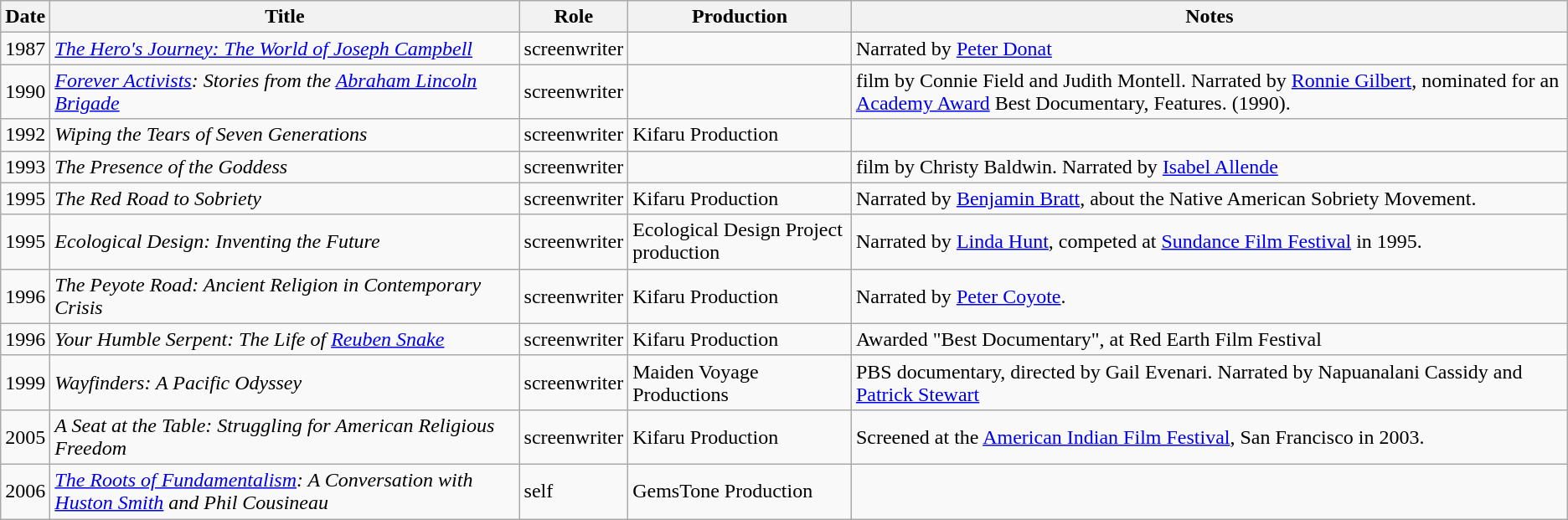<table class="wikitable sortable">
<tr>
<th>Date</th>
<th>Title</th>
<th>Role</th>
<th>Production</th>
<th>Notes</th>
</tr>
<tr>
<td>1987</td>
<td><em><a href='#'>The Hero's Journey: The World of Joseph Campbell</a></em></td>
<td>screenwriter</td>
<td></td>
<td>Narrated by <a href='#'>Peter Donat</a></td>
</tr>
<tr>
<td>1990</td>
<td><em><a href='#'>Forever Activists</a>: Stories from the <a href='#'>Abraham Lincoln Brigade</a></em></td>
<td>screenwriter</td>
<td></td>
<td>film by Connie Field and Judith Montell. Narrated by <a href='#'>Ronnie Gilbert</a>, nominated for an <a href='#'>Academy Award</a> Best Documentary, Features. (1990).</td>
</tr>
<tr>
<td>1992</td>
<td><em>Wiping the Tears of Seven Generations</em></td>
<td>screenwriter</td>
<td>Kifaru Production</td>
<td></td>
</tr>
<tr>
<td>1993</td>
<td><em>The Presence of the Goddess</em></td>
<td>screenwriter</td>
<td></td>
<td>film by Christy Baldwin. Narrated by <a href='#'>Isabel Allende</a></td>
</tr>
<tr>
<td>1995</td>
<td><em>The Red Road to Sobriety</em></td>
<td>screenwriter</td>
<td>Kifaru Production</td>
<td>Narrated by <a href='#'>Benjamin Bratt</a>, about the Native American Sobriety Movement.</td>
</tr>
<tr>
<td>1995</td>
<td><em>Ecological Design: Inventing the Future</em></td>
<td>screenwriter</td>
<td>Ecological Design Project production</td>
<td>Narrated by <a href='#'>Linda Hunt</a>, competed at <a href='#'>Sundance Film Festival</a> in 1995.</td>
</tr>
<tr>
<td>1996</td>
<td><em>The Peyote Road: Ancient Religion in Contemporary Crisis</em></td>
<td>screenwriter</td>
<td>Kifaru Production</td>
<td>Narrated by <a href='#'>Peter Coyote</a>.</td>
</tr>
<tr>
<td>1996</td>
<td><em>Your Humble Serpent: The Life of <a href='#'>Reuben Snake</a></em></td>
<td>screenwriter</td>
<td>Kifaru Production</td>
<td>Awarded "Best Documentary", at Red Earth Film Festival</td>
</tr>
<tr>
<td>1999</td>
<td><em>Wayfinders: A Pacific Odyssey</em></td>
<td>screenwriter</td>
<td>Maiden Voyage Productions</td>
<td>PBS documentary, directed by Gail Evenari. Narrated by Napuanalani Cassidy and <a href='#'>Patrick Stewart</a></td>
</tr>
<tr>
<td>2005</td>
<td><em>A Seat at the Table: Struggling for American Religious Freedom</em></td>
<td>screenwriter</td>
<td>Kifaru Production</td>
<td>Screened at the <a href='#'>American Indian Film Festival</a>, San Francisco in 2003.</td>
</tr>
<tr>
<td>2006</td>
<td><em><a href='#'>The Roots of Fundamentalism</a>: A Conversation with <a href='#'>Huston Smith</a> and Phil Cousineau</em></td>
<td>self</td>
<td>GemsTone Production</td>
<td></td>
</tr>
</table>
